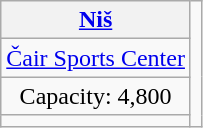<table class="wikitable" style="text-align:center">
<tr>
<th><a href='#'>Niš</a></th>
<td rowspan=4></td>
</tr>
<tr>
<td><a href='#'>Čair Sports Center</a></td>
</tr>
<tr>
<td>Capacity: 4,800</td>
</tr>
<tr>
<td></td>
</tr>
</table>
